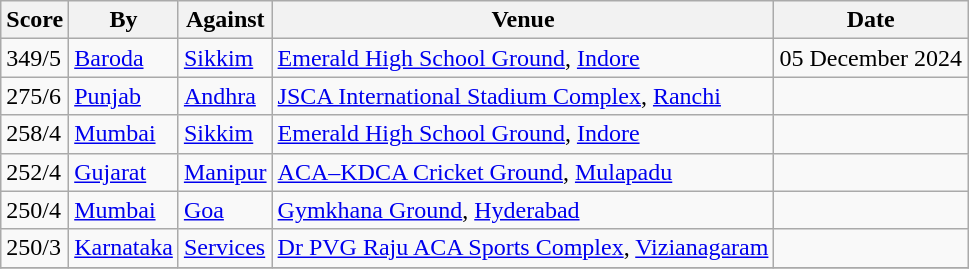<table class="wikitable">
<tr>
<th>Score</th>
<th>By</th>
<th>Against</th>
<th>Venue</th>
<th>Date</th>
</tr>
<tr>
<td>349/5</td>
<td><a href='#'>Baroda</a></td>
<td><a href='#'>Sikkim</a></td>
<td><a href='#'>Emerald High School Ground</a>, <a href='#'>Indore</a></td>
<td>05 December 2024</td>
</tr>
<tr>
<td>275/6</td>
<td><a href='#'>Punjab</a></td>
<td><a href='#'>Andhra</a></td>
<td><a href='#'>JSCA International Stadium Complex</a>, <a href='#'>Ranchi</a></td>
<td></td>
</tr>
<tr>
<td>258/4</td>
<td><a href='#'>Mumbai</a></td>
<td><a href='#'>Sikkim</a></td>
<td><a href='#'>Emerald High School Ground</a>, <a href='#'>Indore</a></td>
<td></td>
</tr>
<tr>
<td>252/4</td>
<td><a href='#'>Gujarat</a></td>
<td><a href='#'>Manipur</a></td>
<td><a href='#'>ACA–KDCA Cricket Ground</a>, <a href='#'>Mulapadu</a></td>
<td></td>
</tr>
<tr>
<td>250/4</td>
<td><a href='#'>Mumbai</a></td>
<td><a href='#'>Goa</a></td>
<td><a href='#'>Gymkhana Ground</a>, <a href='#'>Hyderabad</a></td>
<td></td>
</tr>
<tr>
<td>250/3</td>
<td><a href='#'>Karnataka</a></td>
<td><a href='#'>Services</a></td>
<td><a href='#'>Dr PVG Raju ACA Sports Complex</a>, <a href='#'>Vizianagaram</a></td>
<td></td>
</tr>
<tr>
</tr>
</table>
